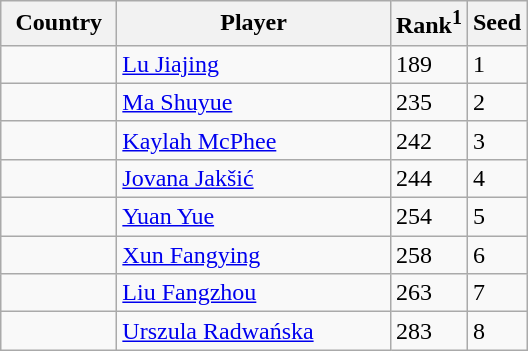<table class="sortable wikitable">
<tr>
<th width="70">Country</th>
<th width="175">Player</th>
<th>Rank<sup>1</sup></th>
<th>Seed</th>
</tr>
<tr>
<td></td>
<td><a href='#'>Lu Jiajing</a></td>
<td>189</td>
<td>1</td>
</tr>
<tr>
<td></td>
<td><a href='#'>Ma Shuyue</a></td>
<td>235</td>
<td>2</td>
</tr>
<tr>
<td></td>
<td><a href='#'>Kaylah McPhee</a></td>
<td>242</td>
<td>3</td>
</tr>
<tr>
<td></td>
<td><a href='#'>Jovana Jakšić</a></td>
<td>244</td>
<td>4</td>
</tr>
<tr>
<td></td>
<td><a href='#'>Yuan Yue</a></td>
<td>254</td>
<td>5</td>
</tr>
<tr>
<td></td>
<td><a href='#'>Xun Fangying</a></td>
<td>258</td>
<td>6</td>
</tr>
<tr>
<td></td>
<td><a href='#'>Liu Fangzhou</a></td>
<td>263</td>
<td>7</td>
</tr>
<tr>
<td></td>
<td><a href='#'>Urszula Radwańska</a></td>
<td>283</td>
<td>8</td>
</tr>
</table>
